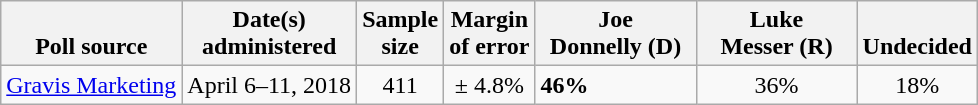<table class="wikitable">
<tr valign=bottom>
<th>Poll source</th>
<th>Date(s)<br>administered</th>
<th>Sample<br>size</th>
<th>Margin<br>of error</th>
<th style="width:100px;">Joe<br>Donnelly (D)</th>
<th style="width:100px;">Luke<br>Messer (R)</th>
<th>Undecided</th>
</tr>
<tr>
<td><a href='#'>Gravis Marketing</a></td>
<td align=center>April 6–11, 2018</td>
<td align=center>411</td>
<td align=center>± 4.8%</td>
<td><strong>46%</strong></td>
<td align=center>36%</td>
<td align=center>18%</td>
</tr>
</table>
